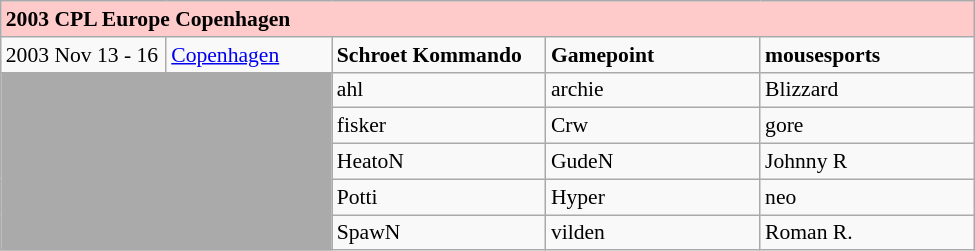<table class="wikitable collapsible collapsed"  style="font-size:90%; margin:0; width:650px;">
<tr>
<th colspan="5" style="background:#ffcaca;text-align:left;">2003 CPL Europe Copenhagen</th>
</tr>
<tr>
<td style="width:17%;">2003 Nov 13 - 16</td>
<td style="width:17%;"> <a href='#'>Copenhagen</a></td>
<td style="width:22%;"> <strong>Schroet Kommando</strong></td>
<td style="width:22%;"> <strong>Gamepoint</strong></td>
<td style="width:22%;"> <strong>mousesports</strong></td>
</tr>
<tr>
<td colspan="2" rowspan="6" style="background:#aaa;"></td>
<td> ahl</td>
<td> archie</td>
<td> Blizzard</td>
</tr>
<tr>
<td> fisker</td>
<td> Crw</td>
<td> gore</td>
</tr>
<tr>
<td> HeatoN</td>
<td> GudeN</td>
<td> Johnny R</td>
</tr>
<tr>
<td> Potti</td>
<td> Hyper</td>
<td> neo</td>
</tr>
<tr>
<td> SpawN</td>
<td> vilden</td>
<td> Roman R.</td>
</tr>
</table>
